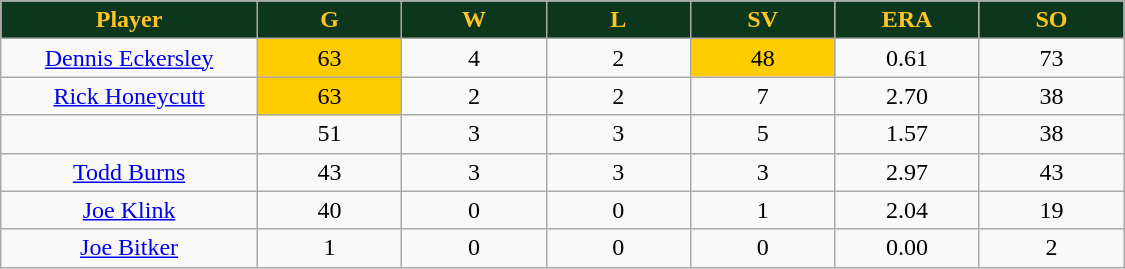<table class="wikitable sortable">
<tr>
<th style="background:#0C371D;color:#ffc322;" width="16%">Player</th>
<th style="background:#0C371D;color:#ffc322;" width="9%">G</th>
<th style="background:#0C371D;color:#ffc322;" width="9%">W</th>
<th style="background:#0C371D;color:#ffc322;" width="9%">L</th>
<th style="background:#0C371D;color:#ffc322;" width="9%">SV</th>
<th style="background:#0C371D;color:#ffc322;" width="9%">ERA</th>
<th style="background:#0C371D;color:#ffc322;" width="9%">SO</th>
</tr>
<tr align="center">
<td><a href='#'>Dennis Eckersley</a></td>
<td bgcolor="#FFCC00">63</td>
<td>4</td>
<td>2</td>
<td bgcolor="#FFCC00">48</td>
<td>0.61</td>
<td>73</td>
</tr>
<tr align="center">
<td><a href='#'>Rick Honeycutt</a></td>
<td bgcolor="#FFCC00">63</td>
<td>2</td>
<td>2</td>
<td>7</td>
<td>2.70</td>
<td>38</td>
</tr>
<tr align="center">
<td></td>
<td>51</td>
<td>3</td>
<td>3</td>
<td>5</td>
<td>1.57</td>
<td>38</td>
</tr>
<tr align=center>
<td><a href='#'>Todd Burns</a></td>
<td>43</td>
<td>3</td>
<td>3</td>
<td>3</td>
<td>2.97</td>
<td>43</td>
</tr>
<tr align=center>
<td><a href='#'>Joe Klink</a></td>
<td>40</td>
<td>0</td>
<td>0</td>
<td>1</td>
<td>2.04</td>
<td>19</td>
</tr>
<tr align="center">
<td><a href='#'>Joe Bitker</a></td>
<td>1</td>
<td>0</td>
<td>0</td>
<td>0</td>
<td>0.00</td>
<td>2</td>
</tr>
</table>
